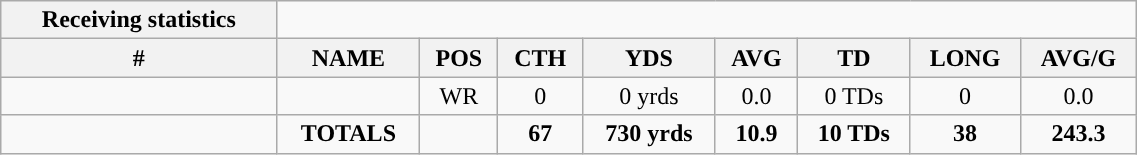<table style="width:60%; text-align:center;" class="wikitable collapsible collapsed">
<tr>
<th style="text-align:center; ">Receiving statistics</th>
</tr>
<tr>
<th>#</th>
<th>NAME</th>
<th>POS</th>
<th>CTH</th>
<th>YDS</th>
<th>AVG</th>
<th>TD</th>
<th>LONG</th>
<th>AVG/G</th>
</tr>
<tr>
<td></td>
<td></td>
<td>WR</td>
<td>0</td>
<td>0 yrds</td>
<td>0.0</td>
<td>0 TDs</td>
<td>0</td>
<td>0.0</td>
</tr>
<tr>
<td></td>
<td><strong>TOTALS</strong></td>
<td></td>
<td><strong>67</strong></td>
<td><strong>730 yrds</strong></td>
<td><strong>10.9</strong></td>
<td><strong>10 TDs</strong></td>
<td><strong>38</strong></td>
<td><strong>243.3</strong></td>
</tr>
</table>
